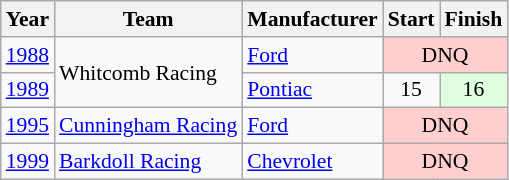<table class="wikitable" style="font-size: 90%;">
<tr>
<th>Year</th>
<th>Team</th>
<th>Manufacturer</th>
<th>Start</th>
<th>Finish</th>
</tr>
<tr>
<td><a href='#'>1988</a></td>
<td rowspan=2>Whitcomb Racing</td>
<td><a href='#'>Ford</a></td>
<td colspan=2 align=center style="background:#FFCFCF;">DNQ</td>
</tr>
<tr>
<td><a href='#'>1989</a></td>
<td><a href='#'>Pontiac</a></td>
<td align=center>15</td>
<td align=center style="background:#DFFFDF;">16</td>
</tr>
<tr>
<td><a href='#'>1995</a></td>
<td><a href='#'>Cunningham Racing</a></td>
<td><a href='#'>Ford</a></td>
<td colspan=2 align=center style="background:#FFCFCF;">DNQ</td>
</tr>
<tr>
<td><a href='#'>1999</a></td>
<td><a href='#'>Barkdoll Racing</a></td>
<td><a href='#'>Chevrolet</a></td>
<td colspan=2 align=center style="background:#FFCFCF;">DNQ</td>
</tr>
</table>
